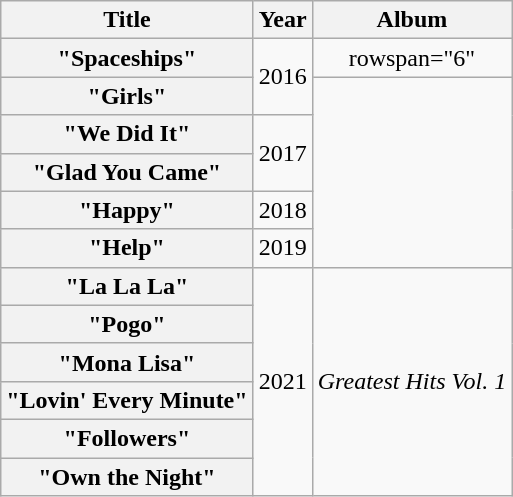<table class="wikitable plainrowheaders" style="text-align:center;">
<tr>
<th scope="col">Title</th>
<th scope="col">Year</th>
<th scope="col">Album</th>
</tr>
<tr>
<th scope="row">"Spaceships"</th>
<td rowspan="2">2016</td>
<td>rowspan="6" </td>
</tr>
<tr>
<th scope="row">"Girls"</th>
</tr>
<tr>
<th scope="row">"We Did It"</th>
<td rowspan="2">2017</td>
</tr>
<tr>
<th scope="row">"Glad You Came"</th>
</tr>
<tr>
<th scope="row">"Happy"</th>
<td>2018</td>
</tr>
<tr>
<th scope="row">"Help"</th>
<td rowspan="1">2019</td>
</tr>
<tr>
<th scope="row">"La La La"</th>
<td rowspan="6">2021</td>
<td rowspan="6"><em>Greatest Hits Vol. 1</em></td>
</tr>
<tr>
<th scope="row">"Pogo"</th>
</tr>
<tr>
<th scope="row">"Mona Lisa"</th>
</tr>
<tr>
<th scope="row">"Lovin' Every Minute"</th>
</tr>
<tr>
<th scope="row">"Followers"</th>
</tr>
<tr>
<th scope="row">"Own the Night"</th>
</tr>
</table>
